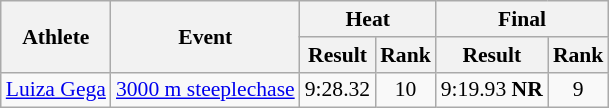<table class="wikitable"  style=font-size:90%>
<tr>
<th rowspan="2">Athlete</th>
<th rowspan="2">Event</th>
<th colspan="2">Heat</th>
<th colspan="2">Final</th>
</tr>
<tr>
<th>Result</th>
<th>Rank</th>
<th>Result</th>
<th>Rank</th>
</tr>
<tr style=text-align:center>
<td style=text-align:left><a href='#'>Luiza Gega</a></td>
<td style=text-align:left><a href='#'>3000 m steeplechase</a></td>
<td>9:28.32</td>
<td>10</td>
<td>9:19.93 <strong>NR</strong></td>
<td>9</td>
</tr>
</table>
